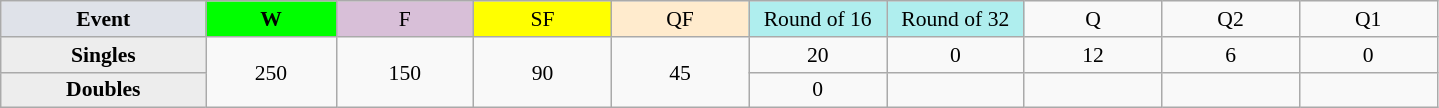<table class=wikitable style=font-size:90%;text-align:center>
<tr>
<td style="width:130px; background:#dfe2e9;"><strong>Event</strong></td>
<td style="width:80px; background:lime;"><strong>W</strong></td>
<td style="width:85px; background:thistle;">F</td>
<td style="width:85px; background:#ff0;">SF</td>
<td style="width:85px; background:#ffebcd;">QF</td>
<td style="width:85px; background:#afeeee;">Round of 16</td>
<td style="width:85px; background:#afeeee;">Round of 32</td>
<td width=85>Q</td>
<td width=85>Q2</td>
<td width=85>Q1</td>
</tr>
<tr>
<th style="background:#ededed;">Singles</th>
<td rowspan=2>250</td>
<td rowspan=2>150</td>
<td rowspan=2>90</td>
<td rowspan=2>45</td>
<td>20</td>
<td>0</td>
<td>12</td>
<td>6</td>
<td>0</td>
</tr>
<tr>
<th style="background:#ededed;">Doubles</th>
<td>0</td>
<td></td>
<td></td>
<td></td>
<td></td>
</tr>
</table>
